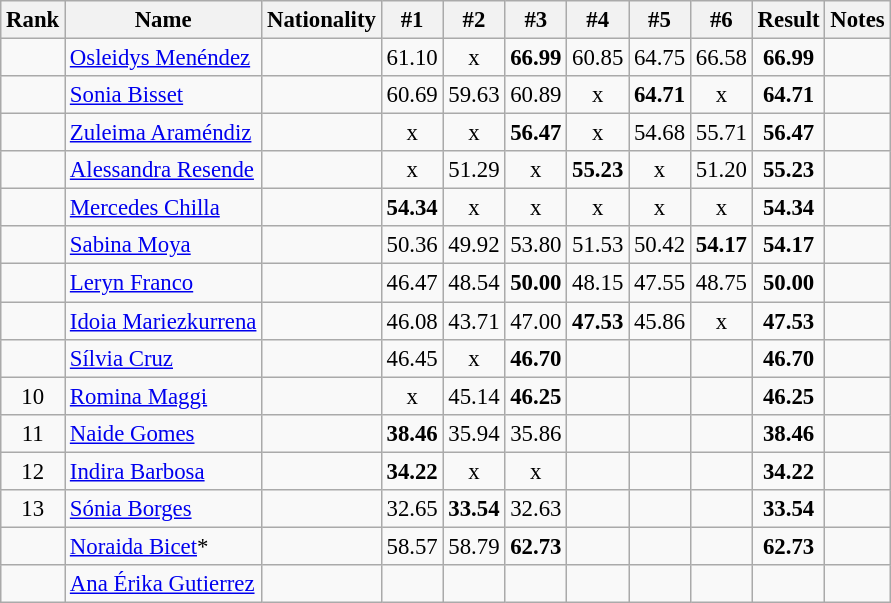<table class="wikitable sortable" style="text-align:center;font-size:95%">
<tr>
<th>Rank</th>
<th>Name</th>
<th>Nationality</th>
<th>#1</th>
<th>#2</th>
<th>#3</th>
<th>#4</th>
<th>#5</th>
<th>#6</th>
<th>Result</th>
<th>Notes</th>
</tr>
<tr>
<td></td>
<td align=left><a href='#'>Osleidys Menéndez</a></td>
<td align=left></td>
<td>61.10</td>
<td>x</td>
<td><strong>66.99</strong></td>
<td>60.85</td>
<td>64.75</td>
<td>66.58</td>
<td><strong>66.99</strong></td>
<td></td>
</tr>
<tr>
<td></td>
<td align=left><a href='#'>Sonia Bisset</a></td>
<td align=left></td>
<td>60.69</td>
<td>59.63</td>
<td>60.89</td>
<td>x</td>
<td><strong>64.71</strong></td>
<td>x</td>
<td><strong>64.71</strong></td>
<td></td>
</tr>
<tr>
<td></td>
<td align=left><a href='#'>Zuleima Araméndiz</a></td>
<td align=left></td>
<td>x</td>
<td>x</td>
<td><strong>56.47</strong></td>
<td>x</td>
<td>54.68</td>
<td>55.71</td>
<td><strong>56.47</strong></td>
<td></td>
</tr>
<tr>
<td></td>
<td align=left><a href='#'>Alessandra Resende</a></td>
<td align=left></td>
<td>x</td>
<td>51.29</td>
<td>x</td>
<td><strong>55.23</strong></td>
<td>x</td>
<td>51.20</td>
<td><strong>55.23</strong></td>
<td></td>
</tr>
<tr>
<td></td>
<td align=left><a href='#'>Mercedes Chilla</a></td>
<td align=left></td>
<td><strong>54.34</strong></td>
<td>x</td>
<td>x</td>
<td>x</td>
<td>x</td>
<td>x</td>
<td><strong>54.34</strong></td>
<td></td>
</tr>
<tr>
<td></td>
<td align=left><a href='#'>Sabina Moya</a></td>
<td align=left></td>
<td>50.36</td>
<td>49.92</td>
<td>53.80</td>
<td>51.53</td>
<td>50.42</td>
<td><strong>54.17</strong></td>
<td><strong>54.17</strong></td>
<td></td>
</tr>
<tr>
<td></td>
<td align=left><a href='#'>Leryn Franco</a></td>
<td align=left></td>
<td>46.47</td>
<td>48.54</td>
<td><strong>50.00</strong></td>
<td>48.15</td>
<td>47.55</td>
<td>48.75</td>
<td><strong>50.00</strong></td>
<td></td>
</tr>
<tr>
<td></td>
<td align=left><a href='#'>Idoia Mariezkurrena</a></td>
<td align=left></td>
<td>46.08</td>
<td>43.71</td>
<td>47.00</td>
<td><strong>47.53</strong></td>
<td>45.86</td>
<td>x</td>
<td><strong>47.53</strong></td>
<td></td>
</tr>
<tr>
<td></td>
<td align=left><a href='#'>Sílvia Cruz</a></td>
<td align=left></td>
<td>46.45</td>
<td>x</td>
<td><strong>46.70</strong></td>
<td></td>
<td></td>
<td></td>
<td><strong>46.70</strong></td>
<td></td>
</tr>
<tr>
<td>10</td>
<td align=left><a href='#'>Romina Maggi</a></td>
<td align=left></td>
<td>x</td>
<td>45.14</td>
<td><strong>46.25</strong></td>
<td></td>
<td></td>
<td></td>
<td><strong>46.25</strong></td>
<td></td>
</tr>
<tr>
<td>11</td>
<td align=left><a href='#'>Naide Gomes</a></td>
<td align=left></td>
<td><strong>38.46</strong></td>
<td>35.94</td>
<td>35.86</td>
<td></td>
<td></td>
<td></td>
<td><strong>38.46</strong></td>
<td></td>
</tr>
<tr>
<td>12</td>
<td align=left><a href='#'>Indira Barbosa</a></td>
<td align=left></td>
<td><strong>34.22</strong></td>
<td>x</td>
<td>x</td>
<td></td>
<td></td>
<td></td>
<td><strong>34.22</strong></td>
<td></td>
</tr>
<tr>
<td>13</td>
<td align=left><a href='#'>Sónia Borges</a></td>
<td align=left></td>
<td>32.65</td>
<td><strong>33.54</strong></td>
<td>32.63</td>
<td></td>
<td></td>
<td></td>
<td><strong>33.54</strong></td>
<td></td>
</tr>
<tr>
<td></td>
<td align=left><a href='#'>Noraida Bicet</a>*</td>
<td align=left></td>
<td>58.57</td>
<td>58.79</td>
<td><strong>62.73</strong></td>
<td></td>
<td></td>
<td></td>
<td><strong>62.73</strong></td>
<td></td>
</tr>
<tr>
<td></td>
<td align=left><a href='#'>Ana Érika Gutierrez</a></td>
<td align=left></td>
<td></td>
<td></td>
<td></td>
<td></td>
<td></td>
<td></td>
<td><strong></strong></td>
<td></td>
</tr>
</table>
